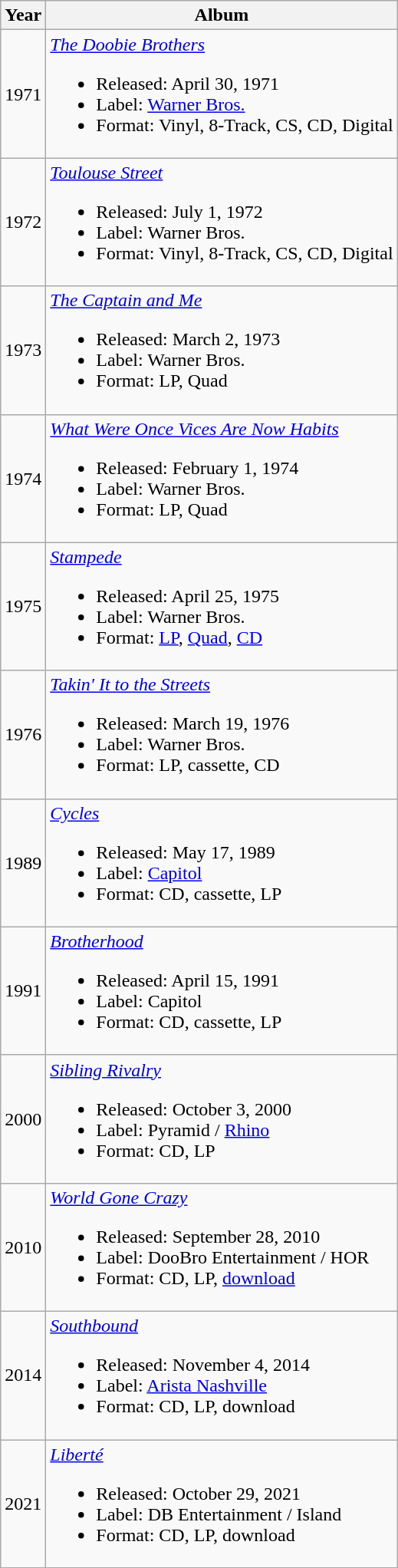<table class="wikitable">
<tr>
<th>Year</th>
<th>Album</th>
</tr>
<tr>
<td>1971</td>
<td><em><a href='#'>The Doobie Brothers</a></em><br><ul><li>Released: April 30, 1971</li><li>Label: <a href='#'>Warner Bros.</a></li><li>Format: Vinyl, 8-Track, CS, CD, Digital</li></ul></td>
</tr>
<tr>
<td>1972</td>
<td><em><a href='#'>Toulouse Street</a></em><br><ul><li>Released: July 1, 1972</li><li>Label: Warner Bros.</li><li>Format: Vinyl, 8-Track, CS, CD, Digital</li></ul></td>
</tr>
<tr>
<td>1973</td>
<td><em><a href='#'>The Captain and Me</a></em><br><ul><li>Released: March 2, 1973</li><li>Label: Warner Bros.</li><li>Format: LP, Quad</li></ul></td>
</tr>
<tr>
<td>1974</td>
<td><em><a href='#'>What Were Once Vices Are Now Habits</a></em><br><ul><li>Released: February 1, 1974</li><li>Label: Warner Bros.</li><li>Format: LP, Quad</li></ul></td>
</tr>
<tr>
<td>1975</td>
<td><em><a href='#'>Stampede</a></em><br><ul><li>Released: April 25, 1975</li><li>Label: Warner Bros.</li><li>Format: <a href='#'>LP</a>, <a href='#'>Quad</a>, <a href='#'>CD</a></li></ul></td>
</tr>
<tr>
<td>1976</td>
<td><em><a href='#'>Takin' It to the Streets</a></em><br><ul><li>Released: March 19, 1976</li><li>Label: Warner Bros.</li><li>Format: LP, cassette, CD</li></ul></td>
</tr>
<tr>
<td>1989</td>
<td><em><a href='#'>Cycles</a></em><br><ul><li>Released: May 17, 1989</li><li>Label: <a href='#'>Capitol</a></li><li>Format: CD, cassette, LP</li></ul></td>
</tr>
<tr>
<td>1991</td>
<td><em><a href='#'>Brotherhood</a></em><br><ul><li>Released: April 15, 1991</li><li>Label: Capitol</li><li>Format: CD, cassette, LP</li></ul></td>
</tr>
<tr>
<td>2000</td>
<td><em><a href='#'>Sibling Rivalry</a></em><br><ul><li>Released: October 3, 2000</li><li>Label: Pyramid / <a href='#'>Rhino</a></li><li>Format: CD, LP</li></ul></td>
</tr>
<tr>
<td>2010</td>
<td><em><a href='#'>World Gone Crazy</a></em><br><ul><li>Released: September 28, 2010</li><li>Label: DooBro Entertainment / HOR</li><li>Format: CD, LP, <a href='#'>download</a></li></ul></td>
</tr>
<tr>
<td>2014</td>
<td><em><a href='#'>Southbound</a></em><br><ul><li>Released: November 4, 2014</li><li>Label: <a href='#'>Arista Nashville</a></li><li>Format: CD, LP, download</li></ul></td>
</tr>
<tr>
<td>2021</td>
<td><em><a href='#'>Liberté</a></em><br><ul><li>Released: October 29, 2021</li><li>Label: DB Entertainment / Island</li><li>Format: CD, LP, download</li></ul></td>
</tr>
</table>
